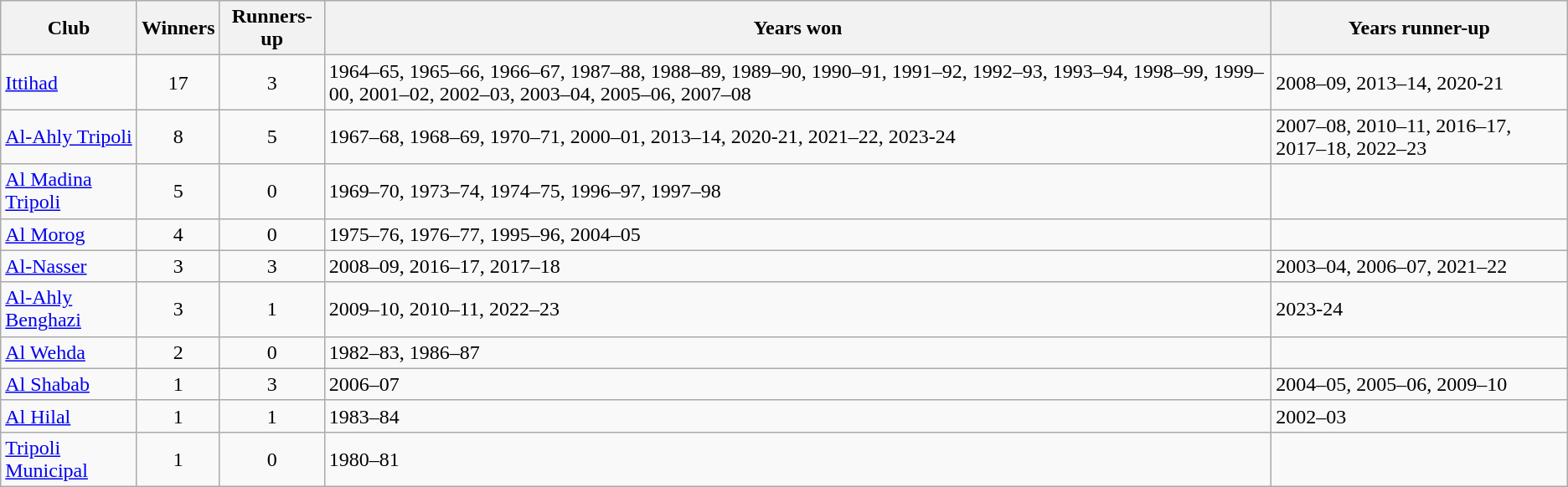<table class="wikitable plainrowheaders sortable">
<tr>
<th scope="col">Club</th>
<th scope="col">Winners</th>
<th scope="col">Runners-up</th>
<th scope="col">Years won</th>
<th scope="col">Years runner-up</th>
</tr>
<tr>
<td><a href='#'>Ittihad</a></td>
<td align="center">17</td>
<td align="center">3</td>
<td>1964–65, 1965–66, 1966–67, 1987–88, 1988–89, 1989–90, 1990–91, 1991–92, 1992–93, 1993–94, 1998–99, 1999–00, 2001–02, 2002–03, 2003–04, 2005–06, 2007–08</td>
<td>2008–09, 2013–14, 2020-21</td>
</tr>
<tr>
<td><a href='#'>Al-Ahly Tripoli</a></td>
<td align="center">8</td>
<td align="center">5</td>
<td>1967–68, 1968–69, 1970–71, 2000–01, 2013–14, 2020-21, 2021–22, 2023-24</td>
<td>2007–08, 2010–11, 2016–17, 2017–18, 2022–23</td>
</tr>
<tr>
<td><a href='#'>Al Madina Tripoli</a></td>
<td align="center">5</td>
<td align="center">0</td>
<td>1969–70, 1973–74, 1974–75, 1996–97, 1997–98</td>
<td></td>
</tr>
<tr>
<td><a href='#'>Al Morog</a></td>
<td align="center">4</td>
<td align="center">0</td>
<td>1975–76, 1976–77, 1995–96, 2004–05</td>
<td></td>
</tr>
<tr>
<td><a href='#'>Al-Nasser</a></td>
<td align="center">3</td>
<td align="center">3</td>
<td>2008–09, 2016–17, 2017–18</td>
<td>2003–04, 2006–07, 2021–22</td>
</tr>
<tr>
<td><a href='#'>Al-Ahly Benghazi</a></td>
<td align="center">3</td>
<td align="center">1</td>
<td>2009–10, 2010–11, 2022–23</td>
<td>2023-24</td>
</tr>
<tr>
<td><a href='#'>Al Wehda</a></td>
<td align="center">2</td>
<td align="center">0</td>
<td>1982–83, 1986–87</td>
<td></td>
</tr>
<tr>
<td><a href='#'>Al Shabab</a></td>
<td align="center">1</td>
<td align="center">3</td>
<td>2006–07</td>
<td>2004–05, 2005–06, 2009–10</td>
</tr>
<tr>
<td><a href='#'>Al Hilal</a></td>
<td align="center">1</td>
<td align="center">1</td>
<td>1983–84</td>
<td>2002–03</td>
</tr>
<tr>
<td><a href='#'>Tripoli Municipal</a></td>
<td align="center">1</td>
<td align="center">0</td>
<td>1980–81</td>
<td></td>
</tr>
</table>
